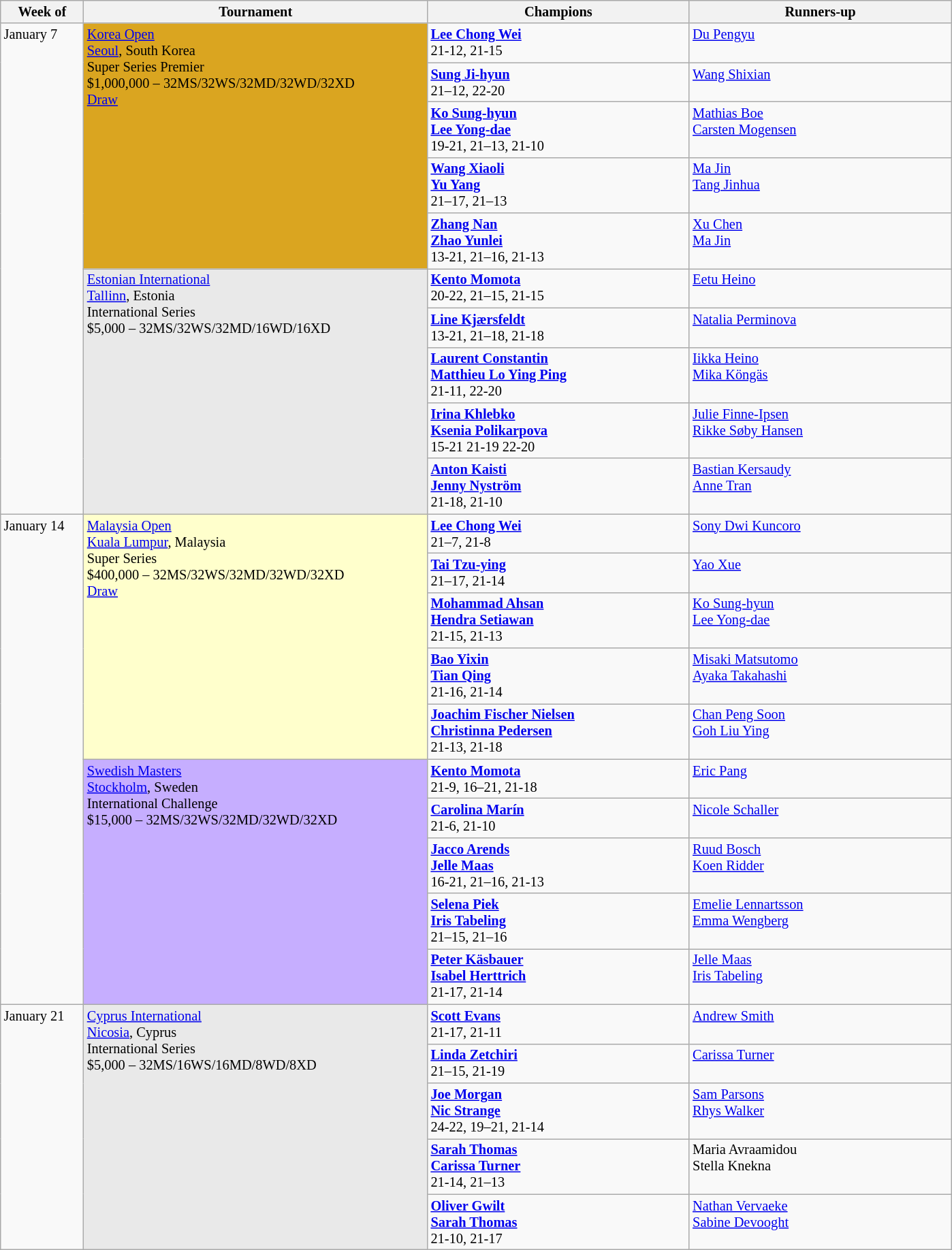<table class=wikitable style=font-size:85%>
<tr>
<th width=75>Week of</th>
<th width=330>Tournament</th>
<th width=250>Champions</th>
<th width=250>Runners-up</th>
</tr>
<tr valign=top>
<td rowspan=10>January 7</td>
<td style="background:#DAA520;" rowspan="5"><a href='#'>Korea Open</a><br><a href='#'>Seoul</a>, South Korea<br>Super Series Premier<br>$1,000,000 – 32MS/32WS/32MD/32WD/32XD<br><a href='#'>Draw</a></td>
<td> <strong><a href='#'>Lee Chong Wei</a></strong><br>21-12, 21-15</td>
<td> <a href='#'>Du Pengyu</a></td>
</tr>
<tr valign=top>
<td> <strong><a href='#'>Sung Ji-hyun</a></strong><br>21–12, 22-20</td>
<td> <a href='#'>Wang Shixian</a></td>
</tr>
<tr valign=top>
<td> <strong><a href='#'>Ko Sung-hyun</a></strong><br> <strong><a href='#'>Lee Yong-dae</a></strong><br>19-21, 21–13, 21-10</td>
<td> <a href='#'>Mathias Boe</a><br> <a href='#'>Carsten Mogensen</a></td>
</tr>
<tr valign=top>
<td> <strong><a href='#'>Wang Xiaoli</a></strong><br> <strong><a href='#'>Yu Yang</a></strong><br>21–17, 21–13</td>
<td> <a href='#'>Ma Jin</a><br> <a href='#'>Tang Jinhua</a></td>
</tr>
<tr valign=top>
<td> <strong><a href='#'>Zhang Nan</a></strong><br> <strong><a href='#'>Zhao Yunlei</a></strong><br>13-21, 21–16, 21-13</td>
<td> <a href='#'>Xu Chen</a><br> <a href='#'>Ma Jin</a></td>
</tr>
<tr valign=top>
<td style="background:#E9E9E9;" rowspan="5"><a href='#'>Estonian International</a><br><a href='#'>Tallinn</a>, Estonia<br>International Series<br>$5,000 – 32MS/32WS/32MD/16WD/16XD</td>
<td> <strong><a href='#'>Kento Momota</a></strong><br>20-22, 21–15, 21-15</td>
<td> <a href='#'>Eetu Heino</a></td>
</tr>
<tr valign=top>
<td> <strong><a href='#'>Line Kjærsfeldt</a></strong><br>13-21, 21–18, 21-18</td>
<td> <a href='#'>Natalia Perminova</a></td>
</tr>
<tr valign=top>
<td> <strong><a href='#'>Laurent Constantin</a></strong><br> <strong><a href='#'>Matthieu Lo Ying Ping</a></strong><br>21-11, 22-20</td>
<td> <a href='#'>Iikka Heino</a><br> <a href='#'>Mika Köngäs</a></td>
</tr>
<tr valign=top>
<td> <strong><a href='#'>Irina Khlebko</a></strong><br> <strong><a href='#'>Ksenia Polikarpova</a></strong><br>15-21 21-19 22-20</td>
<td> <a href='#'>Julie Finne-Ipsen</a><br> <a href='#'>Rikke Søby Hansen</a></td>
</tr>
<tr valign=top>
<td> <strong><a href='#'>Anton Kaisti</a></strong><br> <strong><a href='#'>Jenny Nyström</a></strong><br>21-18, 21-10</td>
<td> <a href='#'>Bastian Kersaudy</a><br> <a href='#'>Anne Tran</a></td>
</tr>
<tr valign=top>
<td rowspan=10>January 14</td>
<td style="background:#ffffcc;" rowspan="5"><a href='#'>Malaysia Open</a><br><a href='#'>Kuala Lumpur</a>, Malaysia<br>Super Series <br>$400,000 – 32MS/32WS/32MD/32WD/32XD<br><a href='#'>Draw</a></td>
<td> <strong><a href='#'>Lee Chong Wei</a></strong><br>21–7, 21-8</td>
<td> <a href='#'>Sony Dwi Kuncoro</a></td>
</tr>
<tr valign=top>
<td> <strong><a href='#'>Tai Tzu-ying</a></strong><br>21–17, 21-14</td>
<td> <a href='#'>Yao Xue</a></td>
</tr>
<tr valign=top>
<td> <strong><a href='#'>Mohammad Ahsan</a></strong><br> <strong><a href='#'>Hendra Setiawan</a></strong><br>21-15, 21-13</td>
<td> <a href='#'>Ko Sung-hyun</a><br> <a href='#'>Lee Yong-dae</a></td>
</tr>
<tr valign=top>
<td> <strong><a href='#'>Bao Yixin</a></strong><br> <strong><a href='#'>Tian Qing</a></strong><br>21-16, 21-14</td>
<td> <a href='#'>Misaki Matsutomo</a><br> <a href='#'>Ayaka Takahashi</a></td>
</tr>
<tr valign=top>
<td> <strong><a href='#'>Joachim Fischer Nielsen</a></strong><br> <strong><a href='#'>Christinna Pedersen</a></strong><br>21-13, 21-18</td>
<td> <a href='#'>Chan Peng Soon</a><br> <a href='#'>Goh Liu Ying</a></td>
</tr>
<tr valign=top>
<td style="background:#C6AEFF;" rowspan="5"><a href='#'>Swedish Masters</a><br><a href='#'>Stockholm</a>, Sweden<br>International Challenge<br>$15,000 – 32MS/32WS/32MD/32WD/32XD</td>
<td> <strong><a href='#'>Kento Momota</a></strong><br>21-9, 16–21, 21-18</td>
<td> <a href='#'>Eric Pang</a></td>
</tr>
<tr valign=top>
<td> <strong><a href='#'>Carolina Marín</a></strong><br>21-6, 21-10</td>
<td> <a href='#'>Nicole Schaller</a></td>
</tr>
<tr valign=top>
<td> <strong><a href='#'>Jacco Arends</a></strong><br> <strong><a href='#'>Jelle Maas</a></strong><br>16-21, 21–16, 21-13</td>
<td> <a href='#'>Ruud Bosch</a><br> <a href='#'>Koen Ridder</a></td>
</tr>
<tr valign=top>
<td> <strong><a href='#'>Selena Piek</a></strong><br> <strong><a href='#'>Iris Tabeling</a></strong><br>21–15, 21–16</td>
<td> <a href='#'>Emelie Lennartsson</a><br> <a href='#'>Emma Wengberg</a></td>
</tr>
<tr valign=top>
<td> <strong><a href='#'>Peter Käsbauer</a></strong><br> <strong><a href='#'>Isabel Herttrich</a></strong><br>21-17, 21-14</td>
<td> <a href='#'>Jelle Maas</a><br> <a href='#'>Iris Tabeling</a></td>
</tr>
<tr valign=top>
<td rowspan=10>January 21</td>
<td style="background:#E9E9E9;" rowspan="5"><a href='#'>Cyprus International</a><br><a href='#'>Nicosia</a>, Cyprus<br>International Series<br>$5,000 – 32MS/16WS/16MD/8WD/8XD<br></td>
<td> <strong><a href='#'>Scott Evans</a></strong><br>21-17, 21-11</td>
<td> <a href='#'>Andrew Smith</a></td>
</tr>
<tr valign=top>
<td> <strong><a href='#'>Linda Zetchiri</a></strong><br>21–15, 21-19</td>
<td> <a href='#'>Carissa Turner</a></td>
</tr>
<tr valign=top>
<td> <strong><a href='#'>Joe Morgan</a></strong><br> <strong><a href='#'>Nic Strange</a></strong><br>24-22, 19–21, 21-14</td>
<td> <a href='#'>Sam Parsons</a><br> <a href='#'>Rhys Walker</a></td>
</tr>
<tr valign=top>
<td> <strong><a href='#'>Sarah Thomas</a></strong><br> <strong><a href='#'>Carissa Turner</a></strong><br>21-14, 21–13</td>
<td> Maria Avraamidou<br> Stella Knekna</td>
</tr>
<tr valign=top>
<td> <strong><a href='#'>Oliver Gwilt</a></strong><br> <strong><a href='#'>Sarah Thomas</a></strong><br>21-10, 21-17</td>
<td> <a href='#'>Nathan Vervaeke</a><br> <a href='#'>Sabine Devooght</a></td>
</tr>
</table>
